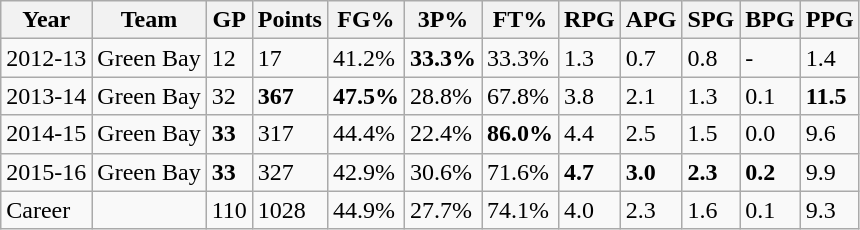<table class="wikitable">
<tr>
<th>Year</th>
<th>Team</th>
<th>GP</th>
<th>Points</th>
<th>FG%</th>
<th>3P%</th>
<th>FT%</th>
<th>RPG</th>
<th>APG</th>
<th>SPG</th>
<th>BPG</th>
<th>PPG</th>
</tr>
<tr>
<td>2012-13</td>
<td>Green Bay</td>
<td>12</td>
<td>17</td>
<td>41.2%</td>
<td><strong>33.3%</strong></td>
<td>33.3%</td>
<td>1.3</td>
<td>0.7</td>
<td>0.8</td>
<td>-</td>
<td>1.4</td>
</tr>
<tr>
<td>2013-14</td>
<td>Green Bay</td>
<td>32</td>
<td><strong>367</strong></td>
<td><strong>47.5%</strong></td>
<td>28.8%</td>
<td>67.8%</td>
<td>3.8</td>
<td>2.1</td>
<td>1.3</td>
<td>0.1</td>
<td><strong>11.5</strong></td>
</tr>
<tr>
<td>2014-15</td>
<td>Green Bay</td>
<td><strong>33</strong></td>
<td>317</td>
<td>44.4%</td>
<td>22.4%</td>
<td><strong>86.0%</strong></td>
<td>4.4</td>
<td>2.5</td>
<td>1.5</td>
<td>0.0</td>
<td>9.6</td>
</tr>
<tr>
<td>2015-16</td>
<td>Green Bay</td>
<td><strong>33</strong></td>
<td>327</td>
<td>42.9%</td>
<td>30.6%</td>
<td>71.6%</td>
<td><strong>4.7</strong></td>
<td><strong>3.0</strong></td>
<td><strong>2.3</strong></td>
<td><strong>0.2</strong></td>
<td>9.9</td>
</tr>
<tr>
<td>Career</td>
<td></td>
<td>110</td>
<td>1028</td>
<td>44.9%</td>
<td>27.7%</td>
<td>74.1%</td>
<td>4.0</td>
<td>2.3</td>
<td>1.6</td>
<td>0.1</td>
<td>9.3</td>
</tr>
</table>
